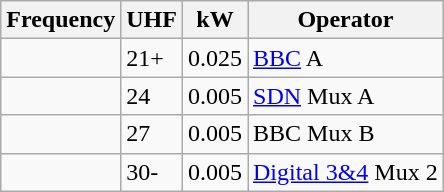<table class="wikitable sortable">
<tr>
<th>Frequency</th>
<th>UHF</th>
<th>kW</th>
<th>Operator</th>
</tr>
<tr>
<td></td>
<td>21+</td>
<td>0.025</td>
<td><a href='#'>BBC</a> A</td>
</tr>
<tr>
<td></td>
<td>24</td>
<td>0.005</td>
<td><a href='#'>SDN</a> Mux A</td>
</tr>
<tr>
<td></td>
<td>27</td>
<td>0.005</td>
<td>BBC Mux B</td>
</tr>
<tr>
<td></td>
<td>30-</td>
<td>0.005</td>
<td><a href='#'>Digital 3&4</a> Mux 2</td>
</tr>
</table>
